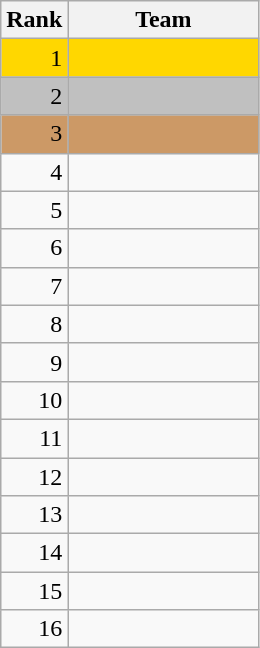<table class=wikitable>
<tr>
<th width=20>Rank</th>
<th width=120>Team</th>
</tr>
<tr bgcolor=gold>
<td align=right>1</td>
<td></td>
</tr>
<tr bgcolor=silver>
<td align=right>2</td>
<td></td>
</tr>
<tr bgcolor=#c96>
<td align=right>3</td>
<td></td>
</tr>
<tr>
<td align=right>4</td>
<td></td>
</tr>
<tr>
<td align=right>5</td>
<td></td>
</tr>
<tr>
<td align=right>6</td>
<td></td>
</tr>
<tr>
<td align=right>7</td>
<td></td>
</tr>
<tr>
<td align=right>8</td>
<td></td>
</tr>
<tr>
<td align=right>9</td>
<td></td>
</tr>
<tr>
<td align=right>10</td>
<td><strong></strong></td>
</tr>
<tr>
<td align=right>11</td>
<td></td>
</tr>
<tr>
<td align=right>12</td>
<td></td>
</tr>
<tr>
<td align=right>13</td>
<td></td>
</tr>
<tr>
<td align=right>14</td>
<td></td>
</tr>
<tr>
<td align=right>15</td>
<td></td>
</tr>
<tr>
<td align=right>16</td>
<td></td>
</tr>
</table>
